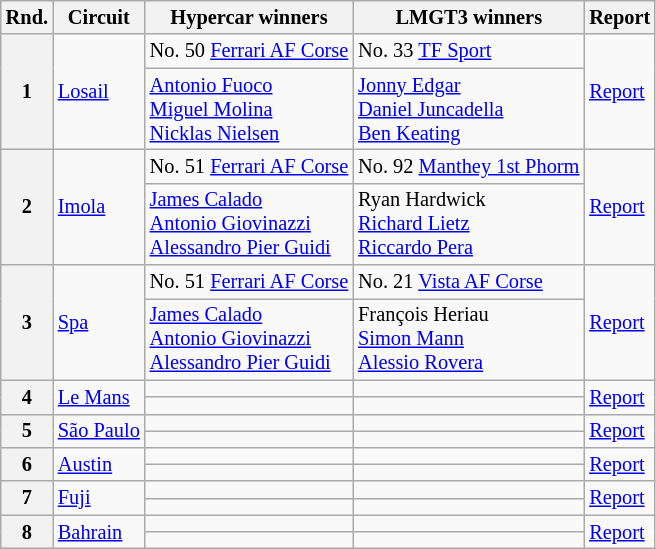<table class="wikitable" style="font-size:85%;">
<tr>
<th>Rnd.</th>
<th>Circuit</th>
<th>Hypercar winners</th>
<th>LMGT3 winners</th>
<th>Report</th>
</tr>
<tr>
<th rowspan="2">1</th>
<td rowspan="2"> <a href='#'>Losail</a></td>
<td nowrap> No. 50 <a href='#'>Ferrari AF Corse</a></td>
<td nowrap> No. 33 <a href='#'>TF Sport</a></td>
<td rowspan="2"><a href='#'>Report</a></td>
</tr>
<tr>
<td> <a href='#'>Antonio Fuoco</a><br> <a href='#'>Miguel Molina</a><br> <a href='#'>Nicklas Nielsen</a></td>
<td> <a href='#'>Jonny Edgar</a><br> <a href='#'>Daniel Juncadella</a><br> <a href='#'>Ben Keating</a></td>
</tr>
<tr>
<th rowspan="2">2</th>
<td rowspan="2"> <a href='#'>Imola</a></td>
<td nowrap> No. 51 <a href='#'>Ferrari AF Corse</a></td>
<td nowrap> No. 92 <a href='#'>Manthey 1st Phorm</a></td>
<td rowspan="2"><a href='#'>Report</a></td>
</tr>
<tr>
<td> <a href='#'>James Calado</a><br> <a href='#'>Antonio Giovinazzi</a><br> <a href='#'>Alessandro Pier Guidi</a></td>
<td> Ryan Hardwick<br> <a href='#'>Richard Lietz</a><br> <a href='#'>Riccardo Pera</a></td>
</tr>
<tr>
<th rowspan="2">3</th>
<td rowspan="2"> <a href='#'>Spa</a></td>
<td nowrap> No. 51 <a href='#'>Ferrari AF Corse</a></td>
<td nowrap> No. 21 <a href='#'>Vista AF Corse</a></td>
<td rowspan="2"><a href='#'>Report</a></td>
</tr>
<tr>
<td> <a href='#'>James Calado</a><br> <a href='#'>Antonio Giovinazzi</a><br> <a href='#'>Alessandro Pier Guidi</a></td>
<td> François Heriau<br> <a href='#'>Simon Mann</a><br> <a href='#'>Alessio Rovera</a></td>
</tr>
<tr>
<th rowspan="2">4</th>
<td rowspan="2"> <a href='#'>Le Mans</a></td>
<td nowrap></td>
<td nowrap></td>
<td rowspan="2"><a href='#'>Report</a></td>
</tr>
<tr>
<td></td>
<td></td>
</tr>
<tr>
<th rowspan="2">5</th>
<td rowspan="2"> <a href='#'>São Paulo</a></td>
<td nowrap></td>
<td nowrap></td>
<td rowspan="2"><a href='#'>Report</a></td>
</tr>
<tr>
<td></td>
<td></td>
</tr>
<tr>
<th rowspan="2">6</th>
<td rowspan="2"> <a href='#'>Austin</a></td>
<td nowrap></td>
<td nowrap></td>
<td rowspan="2"><a href='#'>Report</a></td>
</tr>
<tr>
<td></td>
<td></td>
</tr>
<tr>
<th rowspan="2">7</th>
<td rowspan="2"> <a href='#'>Fuji</a></td>
<td nowrap></td>
<td nowrap></td>
<td rowspan="2"><a href='#'>Report</a></td>
</tr>
<tr>
<td></td>
<td></td>
</tr>
<tr>
<th rowspan="2">8</th>
<td rowspan="2"> <a href='#'>Bahrain</a></td>
<td nowrap></td>
<td nowrap></td>
<td rowspan="2"><a href='#'>Report</a></td>
</tr>
<tr>
<td></td>
<td></td>
</tr>
</table>
